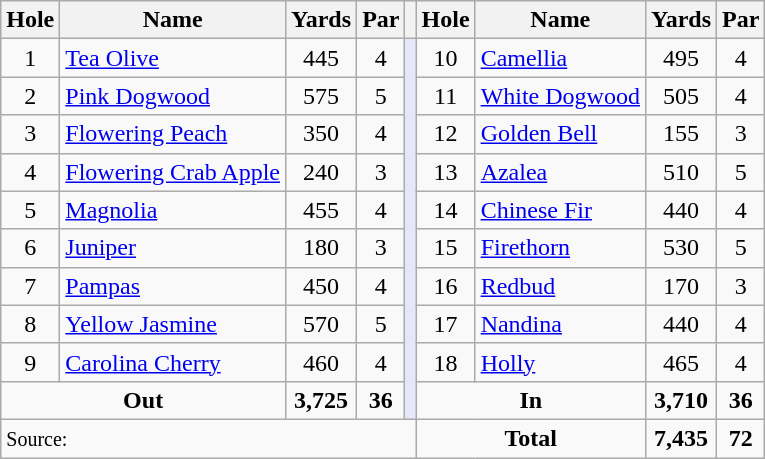<table class=wikitable style="text-align: center">
<tr>
<th>Hole</th>
<th>Name</th>
<th>Yards</th>
<th>Par</th>
<th></th>
<th>Hole</th>
<th>Name</th>
<th>Yards</th>
<th>Par</th>
</tr>
<tr>
<td>1</td>
<td align=left><a href='#'>Tea Olive</a></td>
<td>445</td>
<td>4</td>
<td rowspan=10 style="background:#E6E8FA;"></td>
<td>10</td>
<td align=left><a href='#'>Camellia</a></td>
<td>495</td>
<td>4</td>
</tr>
<tr>
<td>2</td>
<td align=left><a href='#'>Pink Dogwood</a></td>
<td>575</td>
<td>5</td>
<td>11</td>
<td align=left><a href='#'>White Dogwood</a></td>
<td>505</td>
<td>4</td>
</tr>
<tr>
<td>3</td>
<td align=left><a href='#'>Flowering Peach</a></td>
<td>350</td>
<td>4</td>
<td>12</td>
<td align=left><a href='#'>Golden Bell</a></td>
<td>155</td>
<td>3</td>
</tr>
<tr>
<td>4</td>
<td align=left><a href='#'>Flowering Crab Apple</a></td>
<td>240</td>
<td>3</td>
<td>13</td>
<td align=left><a href='#'>Azalea</a></td>
<td>510</td>
<td>5</td>
</tr>
<tr>
<td>5</td>
<td align=left><a href='#'>Magnolia</a></td>
<td>455</td>
<td>4</td>
<td>14</td>
<td align=left><a href='#'>Chinese Fir</a></td>
<td>440</td>
<td>4</td>
</tr>
<tr>
<td>6</td>
<td align=left><a href='#'>Juniper</a></td>
<td>180</td>
<td>3</td>
<td>15</td>
<td align=left><a href='#'>Firethorn</a></td>
<td>530</td>
<td>5</td>
</tr>
<tr>
<td>7</td>
<td align=left><a href='#'>Pampas</a></td>
<td>450</td>
<td>4</td>
<td>16</td>
<td align=left><a href='#'>Redbud</a></td>
<td>170</td>
<td>3</td>
</tr>
<tr>
<td>8</td>
<td align=left><a href='#'>Yellow Jasmine</a></td>
<td>570</td>
<td>5</td>
<td>17</td>
<td align=left><a href='#'>Nandina</a></td>
<td>440</td>
<td>4</td>
</tr>
<tr>
<td>9</td>
<td align=left><a href='#'>Carolina Cherry</a></td>
<td>460</td>
<td>4</td>
<td>18</td>
<td align=left><a href='#'>Holly</a></td>
<td>465</td>
<td>4</td>
</tr>
<tr>
<td colspan=2><strong>Out</strong></td>
<td><strong>3,725</strong></td>
<td><strong>36</strong></td>
<td colspan=2><strong>In</strong></td>
<td><strong>3,710</strong></td>
<td><strong>36</strong></td>
</tr>
<tr>
<td colspan=5 align=left><small>Source:</small></td>
<td colspan=2><strong>Total</strong></td>
<td><strong>7,435</strong></td>
<td><strong>72</strong></td>
</tr>
</table>
